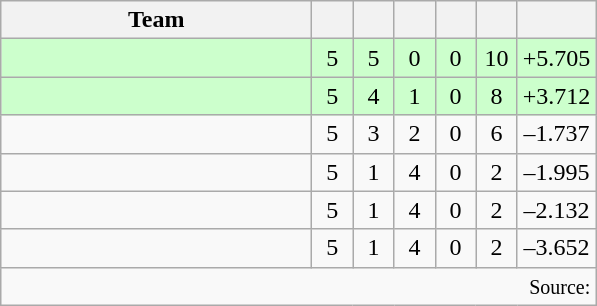<table class="wikitable" style="text-align:center">
<tr>
<th width=200>Team</th>
<th width=20></th>
<th width=20></th>
<th width=20></th>
<th width=20></th>
<th width=20></th>
<th width=45></th>
</tr>
<tr style="background:#cfc">
<td align="left"></td>
<td>5</td>
<td>5</td>
<td>0</td>
<td>0</td>
<td>10</td>
<td>+5.705</td>
</tr>
<tr style="background:#cfc">
<td align="left"></td>
<td>5</td>
<td>4</td>
<td>1</td>
<td>0</td>
<td>8</td>
<td>+3.712</td>
</tr>
<tr>
<td align="left"></td>
<td>5</td>
<td>3</td>
<td>2</td>
<td>0</td>
<td>6</td>
<td>–1.737</td>
</tr>
<tr>
<td align="left"></td>
<td>5</td>
<td>1</td>
<td>4</td>
<td>0</td>
<td>2</td>
<td>–1.995</td>
</tr>
<tr>
<td align="left"></td>
<td>5</td>
<td>1</td>
<td>4</td>
<td>0</td>
<td>2</td>
<td>–2.132</td>
</tr>
<tr>
<td align="left"></td>
<td>5</td>
<td>1</td>
<td>4</td>
<td>0</td>
<td>2</td>
<td>–3.652</td>
</tr>
<tr>
<td colspan=7 align=right><small>Source: </small></td>
</tr>
</table>
